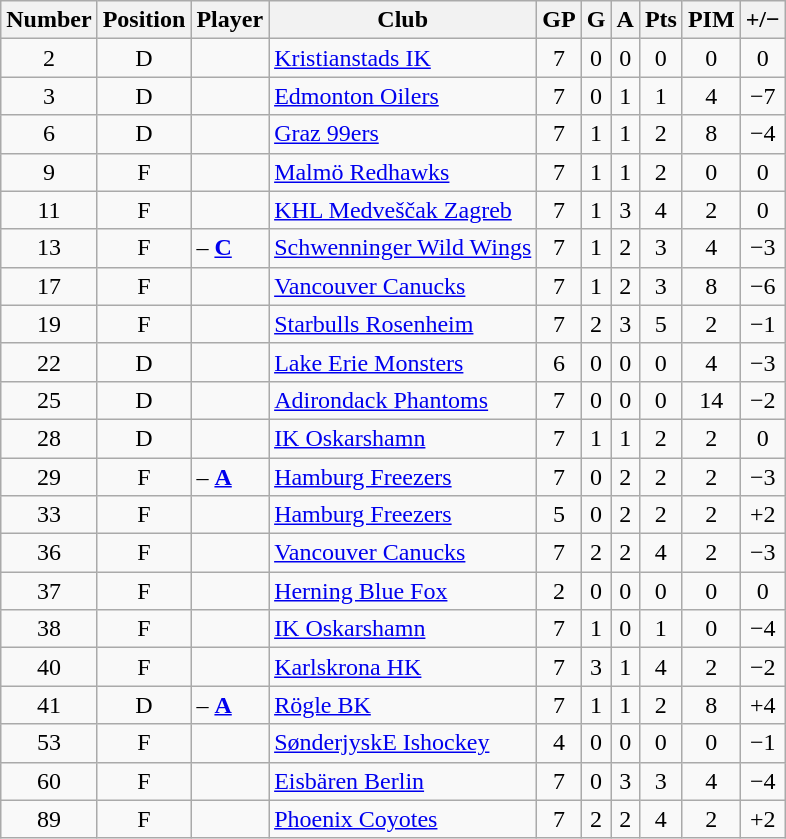<table class="wikitable sortable" style="text-align: center; border: 1px solid; border-spacing=0;">
<tr>
<th>Number</th>
<th>Position</th>
<th>Player</th>
<th>Club</th>
<th>GP</th>
<th>G</th>
<th>A</th>
<th>Pts</th>
<th>PIM</th>
<th>+/−</th>
</tr>
<tr>
<td>2</td>
<td>D</td>
<td align=left></td>
<td align=left> <a href='#'>Kristianstads IK</a></td>
<td>7</td>
<td>0</td>
<td>0</td>
<td>0</td>
<td>0</td>
<td>0</td>
</tr>
<tr>
<td>3</td>
<td>D</td>
<td align=left></td>
<td align=left> <a href='#'>Edmonton Oilers</a></td>
<td>7</td>
<td>0</td>
<td>1</td>
<td>1</td>
<td>4</td>
<td>−7</td>
</tr>
<tr>
<td>6</td>
<td>D</td>
<td align=left></td>
<td align=left> <a href='#'>Graz 99ers</a></td>
<td>7</td>
<td>1</td>
<td>1</td>
<td>2</td>
<td>8</td>
<td>−4</td>
</tr>
<tr>
<td>9</td>
<td>F</td>
<td align=left></td>
<td align=left> <a href='#'>Malmö Redhawks</a></td>
<td>7</td>
<td>1</td>
<td>1</td>
<td>2</td>
<td>0</td>
<td>0</td>
</tr>
<tr>
<td>11</td>
<td>F</td>
<td align=left></td>
<td align=left> <a href='#'>KHL Medveščak Zagreb</a></td>
<td>7</td>
<td>1</td>
<td>3</td>
<td>4</td>
<td>2</td>
<td>0</td>
</tr>
<tr>
<td>13</td>
<td>F</td>
<td align=left> – <strong><a href='#'>C</a></strong></td>
<td align=left> <a href='#'>Schwenninger Wild Wings</a></td>
<td>7</td>
<td>1</td>
<td>2</td>
<td>3</td>
<td>4</td>
<td>−3</td>
</tr>
<tr>
<td>17</td>
<td>F</td>
<td align=left></td>
<td align=left> <a href='#'>Vancouver Canucks</a></td>
<td>7</td>
<td>1</td>
<td>2</td>
<td>3</td>
<td>8</td>
<td>−6</td>
</tr>
<tr>
<td>19</td>
<td>F</td>
<td align=left></td>
<td align=left> <a href='#'>Starbulls Rosenheim</a></td>
<td>7</td>
<td>2</td>
<td>3</td>
<td>5</td>
<td>2</td>
<td>−1</td>
</tr>
<tr>
<td>22</td>
<td>D</td>
<td align=left></td>
<td align=left> <a href='#'>Lake Erie Monsters</a></td>
<td>6</td>
<td>0</td>
<td>0</td>
<td>0</td>
<td>4</td>
<td>−3</td>
</tr>
<tr>
<td>25</td>
<td>D</td>
<td align=left></td>
<td align=left> <a href='#'>Adirondack Phantoms</a></td>
<td>7</td>
<td>0</td>
<td>0</td>
<td>0</td>
<td>14</td>
<td>−2</td>
</tr>
<tr>
<td>28</td>
<td>D</td>
<td align=left></td>
<td align=left> <a href='#'>IK Oskarshamn</a></td>
<td>7</td>
<td>1</td>
<td>1</td>
<td>2</td>
<td>2</td>
<td>0</td>
</tr>
<tr>
<td>29</td>
<td>F</td>
<td align=left> – <strong><a href='#'>A</a></strong></td>
<td align=left> <a href='#'>Hamburg Freezers</a></td>
<td>7</td>
<td>0</td>
<td>2</td>
<td>2</td>
<td>2</td>
<td>−3</td>
</tr>
<tr>
<td>33</td>
<td>F</td>
<td align=left></td>
<td align=left> <a href='#'>Hamburg Freezers</a></td>
<td>5</td>
<td>0</td>
<td>2</td>
<td>2</td>
<td>2</td>
<td>+2</td>
</tr>
<tr>
<td>36</td>
<td>F</td>
<td align=left></td>
<td align=left> <a href='#'>Vancouver Canucks</a></td>
<td>7</td>
<td>2</td>
<td>2</td>
<td>4</td>
<td>2</td>
<td>−3</td>
</tr>
<tr>
<td>37</td>
<td>F</td>
<td align=left></td>
<td align=left> <a href='#'>Herning Blue Fox</a></td>
<td>2</td>
<td>0</td>
<td>0</td>
<td>0</td>
<td>0</td>
<td>0</td>
</tr>
<tr>
<td>38</td>
<td>F</td>
<td align=left></td>
<td align=left> <a href='#'>IK Oskarshamn</a></td>
<td>7</td>
<td>1</td>
<td>0</td>
<td>1</td>
<td>0</td>
<td>−4</td>
</tr>
<tr>
<td>40</td>
<td>F</td>
<td align=left></td>
<td align=left> <a href='#'>Karlskrona HK</a></td>
<td>7</td>
<td>3</td>
<td>1</td>
<td>4</td>
<td>2</td>
<td>−2</td>
</tr>
<tr>
<td>41</td>
<td>D</td>
<td align=left> – <strong><a href='#'>A</a></strong></td>
<td align=left> <a href='#'>Rögle BK</a></td>
<td>7</td>
<td>1</td>
<td>1</td>
<td>2</td>
<td>8</td>
<td>+4</td>
</tr>
<tr>
<td>53</td>
<td>F</td>
<td align=left></td>
<td align=left> <a href='#'>SønderjyskE Ishockey</a></td>
<td>4</td>
<td>0</td>
<td>0</td>
<td>0</td>
<td>0</td>
<td>−1</td>
</tr>
<tr>
<td>60</td>
<td>F</td>
<td align=left></td>
<td align=left> <a href='#'>Eisbären Berlin</a></td>
<td>7</td>
<td>0</td>
<td>3</td>
<td>3</td>
<td>4</td>
<td>−4</td>
</tr>
<tr>
<td>89</td>
<td>F</td>
<td align=left></td>
<td align=left> <a href='#'>Phoenix Coyotes</a></td>
<td>7</td>
<td>2</td>
<td>2</td>
<td>4</td>
<td>2</td>
<td>+2</td>
</tr>
</table>
